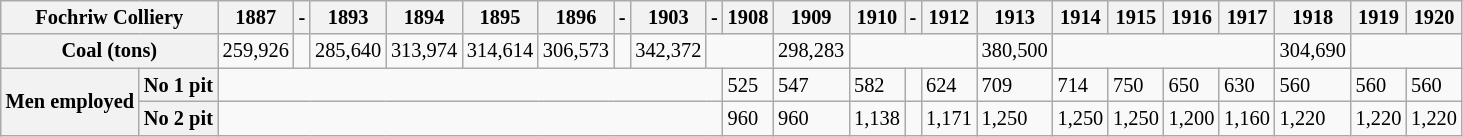<table class="wikitable small" style="font-size: 85%;">
<tr>
<th colspan=2>Fochriw Colliery</th>
<th>1887</th>
<th>-</th>
<th>1893</th>
<th>1894</th>
<th>1895</th>
<th>1896</th>
<th>-</th>
<th>1903</th>
<th>-</th>
<th>1908</th>
<th>1909</th>
<th>1910</th>
<th>-</th>
<th>1912</th>
<th>1913</th>
<th>1914</th>
<th>1915</th>
<th>1916</th>
<th>1917</th>
<th>1918</th>
<th>1919</th>
<th>1920</th>
</tr>
<tr>
<th colspan=2>Coal (tons)</th>
<td>259,926</td>
<td></td>
<td>285,640</td>
<td>313,974</td>
<td>314,614</td>
<td>306,573</td>
<td></td>
<td>342,372</td>
<td colspan=2></td>
<td>298,283</td>
<td colspan=3></td>
<td>380,500</td>
<td colspan=4></td>
<td>304,690</td>
<td colspan=2></td>
</tr>
<tr>
<th rowspan=2>Men employed</th>
<th>No 1 pit</th>
<td colspan=9></td>
<td>525</td>
<td>547</td>
<td>582</td>
<td></td>
<td>624</td>
<td>709</td>
<td>714</td>
<td>750</td>
<td>650</td>
<td>630</td>
<td>560</td>
<td>560</td>
<td>560</td>
</tr>
<tr>
<th>No 2 pit</th>
<td colspan=9></td>
<td>960</td>
<td>960</td>
<td>1,138</td>
<td></td>
<td>1,171</td>
<td>1,250</td>
<td>1,250</td>
<td>1,250</td>
<td>1,200</td>
<td>1,160</td>
<td>1,220</td>
<td>1,220</td>
<td>1,220</td>
</tr>
</table>
